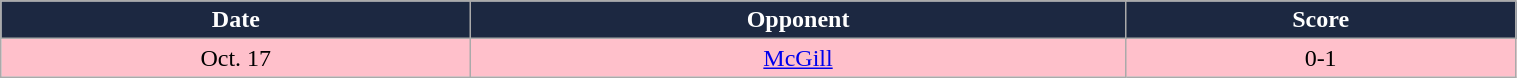<table class="wikitable" width="80%">
<tr align="center"  style=" background:#1c2841; color:white;">
<td><strong>Date</strong></td>
<td><strong>Opponent</strong></td>
<td><strong>Score</strong></td>
</tr>
<tr align="center" bgcolor="pink">
<td>Oct. 17</td>
<td><a href='#'>McGill</a></td>
<td>0-1</td>
</tr>
</table>
